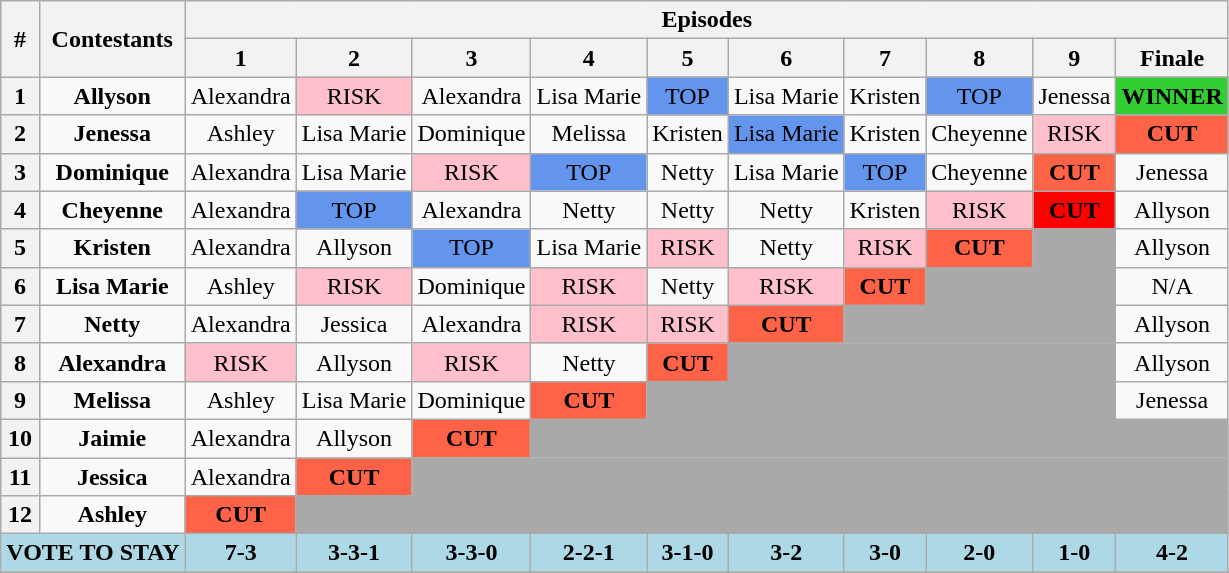<table class="wikitable" style="text-align:center">
<tr>
<th rowspan=2>#</th>
<th rowspan=2>Contestants</th>
<th colspan=11>Episodes</th>
</tr>
<tr>
<th>1</th>
<th>2</th>
<th>3</th>
<th>4</th>
<th>5</th>
<th>6</th>
<th>7</th>
<th>8</th>
<th>9</th>
<th>Finale</th>
</tr>
<tr>
<th>1</th>
<td><strong>Allyson</strong></td>
<td>Alexandra</td>
<td bgcolor="pink">RISK</td>
<td>Alexandra</td>
<td>Lisa Marie</td>
<td bgcolor="cornflowerblue">TOP</td>
<td>Lisa Marie</td>
<td>Kristen</td>
<td bgcolor="cornflowerblue">TOP</td>
<td>Jenessa</td>
<td bgcolor="limegreen"><strong>WINNER</strong></td>
</tr>
<tr>
<th>2</th>
<td><strong>Jenessa</strong></td>
<td>Ashley</td>
<td>Lisa Marie</td>
<td>Dominique</td>
<td>Melissa</td>
<td>Kristen</td>
<td bgcolor="cornflowerblue">Lisa Marie</td>
<td>Kristen</td>
<td>Cheyenne</td>
<td bgcolor="pink">RISK</td>
<td bgcolor="tomato"><strong>CUT</strong></td>
</tr>
<tr>
<th>3</th>
<td><strong>Dominique</strong></td>
<td>Alexandra</td>
<td>Lisa Marie</td>
<td bgcolor="pink">RISK</td>
<td bgcolor="cornflowerblue">TOP</td>
<td>Netty</td>
<td>Lisa Marie</td>
<td bgcolor="cornflowerblue">TOP</td>
<td>Cheyenne</td>
<td bgcolor="tomato"><strong>CUT</strong></td>
<td>Jenessa</td>
</tr>
<tr>
<th>4</th>
<td><strong>Cheyenne</strong></td>
<td>Alexandra</td>
<td bgcolor="cornflowerblue">TOP</td>
<td>Alexandra</td>
<td>Netty</td>
<td>Netty</td>
<td>Netty</td>
<td>Kristen</td>
<td bgcolor="pink">RISK</td>
<td bgcolor="red"><strong>CUT</strong></td>
<td>Allyson</td>
</tr>
<tr>
<th>5</th>
<td><strong>Kristen</strong></td>
<td>Alexandra</td>
<td>Allyson</td>
<td bgcolor="cornflowerblue">TOP</td>
<td>Lisa Marie</td>
<td bgcolor="pink">RISK</td>
<td>Netty</td>
<td bgcolor="pink">RISK</td>
<td bgcolor="tomato"><strong>CUT</strong></td>
<td bgcolor="darkgray" colspan="1"></td>
<td>Allyson</td>
</tr>
<tr>
<th>6</th>
<td><strong>Lisa Marie</strong></td>
<td>Ashley</td>
<td bgcolor="pink">RISK</td>
<td>Dominique</td>
<td bgcolor="pink">RISK</td>
<td>Netty</td>
<td bgcolor="pink">RISK</td>
<td bgcolor="tomato"><strong>CUT</strong></td>
<td bgcolor="darkgray" colspan="2"></td>
<td>N/A</td>
</tr>
<tr>
<th>7</th>
<td><strong>Netty</strong></td>
<td>Alexandra</td>
<td>Jessica</td>
<td>Alexandra</td>
<td bgcolor="pink">RISK</td>
<td bgcolor="pink">RISK</td>
<td bgcolor="tomato"><strong>CUT</strong></td>
<td bgcolor="darkgray" colspan="3"></td>
<td>Allyson</td>
</tr>
<tr>
<th>8</th>
<td><strong>Alexandra</strong></td>
<td bgcolor="pink">RISK</td>
<td>Allyson</td>
<td bgcolor="pink">RISK</td>
<td>Netty</td>
<td bgcolor="tomato"><strong>CUT</strong></td>
<td bgcolor="darkgray" colspan="4"></td>
<td>Allyson</td>
</tr>
<tr>
<th>9</th>
<td><strong>Melissa</strong></td>
<td>Ashley</td>
<td>Lisa Marie</td>
<td>Dominique</td>
<td bgcolor="tomato"><strong>CUT</strong></td>
<td bgcolor="darkgray" colspan="5"></td>
<td>Jenessa</td>
</tr>
<tr>
<th>10</th>
<td><strong>Jaimie</strong></td>
<td>Alexandra</td>
<td>Allyson</td>
<td bgcolor="tomato"><strong>CUT</strong></td>
<td bgcolor="darkgray" colspan="7"></td>
</tr>
<tr>
<th>11</th>
<td><strong>Jessica</strong></td>
<td>Alexandra</td>
<td bgcolor="tomato"><strong>CUT</strong></td>
<td bgcolor="darkgray" colspan="8"></td>
</tr>
<tr>
<th>12</th>
<td><strong>Ashley</strong></td>
<td bgcolor="tomato"><strong>CUT</strong></td>
<td bgcolor="darkgray" colspan="9"></td>
</tr>
<tr>
<td bgcolor="lightblue" colspan="2"><strong>VOTE TO STAY</strong></td>
<td bgcolor="lightblue"><strong>7-3</strong></td>
<td bgcolor="lightblue"><strong>3-3-1</strong></td>
<td bgcolor="lightblue"><strong>3-3-0</strong></td>
<td bgcolor="lightblue"><strong>2-2-1</strong></td>
<td bgcolor="lightblue"><strong>3-1-0</strong></td>
<td bgcolor="lightblue"><strong>3-2</strong></td>
<td bgcolor="lightblue"><strong>3-0</strong></td>
<td bgcolor="lightblue"><strong>2-0</strong></td>
<td bgcolor="lightblue"><strong>1-0</strong></td>
<td bgcolor="lightblue"><strong>4-2</strong></td>
</tr>
<tr>
</tr>
</table>
